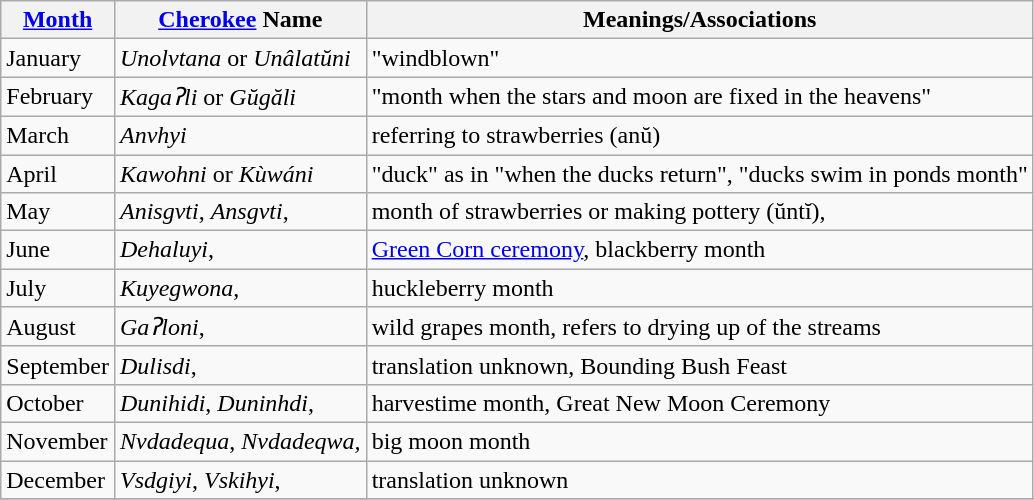<table class="wikitable sortable">
<tr>
<th><a href='#'>Month</a></th>
<th><a href='#'>Cherokee</a> Name</th>
<th>Meanings/Associations</th>
</tr>
<tr>
<td>January</td>
<td><em>Unolvtana</em> or <em>Unâlatŭni</em></td>
<td>"windblown"</td>
</tr>
<tr>
<td>February</td>
<td><em>Kagaʔli</em> or <em>Gŭgăli</em></td>
<td>"month when the stars and moon are fixed in the heavens"</td>
</tr>
<tr>
<td>March</td>
<td><em>Anvhyi</em></td>
<td>referring to strawberries (anŭ)</td>
</tr>
<tr>
<td>April</td>
<td><em>Kawohni</em> or <em>Kùwáni</em></td>
<td>"duck" as in "when the ducks return", "ducks swim in ponds month"</td>
</tr>
<tr>
<td>May</td>
<td><em>Anisgvti</em>, <em>Ansgvti</em>,</td>
<td>month of strawberries or making pottery (ŭntĭ),</td>
</tr>
<tr>
<td>June</td>
<td><em>Dehaluyi</em>,</td>
<td><a href='#'>Green Corn ceremony</a>, blackberry month</td>
</tr>
<tr>
<td>July</td>
<td><em>Kuyegwona</em>,</td>
<td>huckleberry month</td>
</tr>
<tr>
<td>August</td>
<td><em>Gaʔloni</em>,</td>
<td>wild grapes month, refers to drying up of the streams</td>
</tr>
<tr>
<td>September</td>
<td><em>Dulisdi</em>,</td>
<td>translation unknown, Bounding Bush Feast</td>
</tr>
<tr>
<td>October</td>
<td><em>Dunihidi</em>, <em>Duninhdi</em>,</td>
<td>harvestime month, Great New Moon Ceremony</td>
</tr>
<tr>
<td>November</td>
<td><em>Nvdadequa</em>, <em>Nvdadeqwa,</em></td>
<td>big moon month </td>
</tr>
<tr>
<td>December</td>
<td><em>Vsdgiyi</em>, <em>Vskihyi</em>,</td>
<td>translation unknown</td>
</tr>
<tr>
</tr>
</table>
